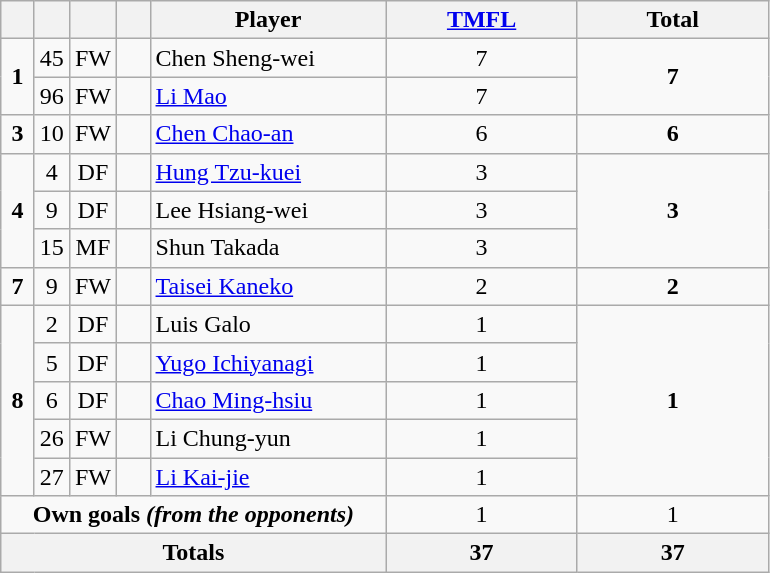<table class="wikitable" style="text-align:center">
<tr>
<th width=15></th>
<th width=15></th>
<th width=15></th>
<th width=15></th>
<th width=150>Player</th>
<th width=120><a href='#'>TMFL</a></th>
<th width=120>Total</th>
</tr>
<tr>
<td rowspan=2><strong>1</strong></td>
<td>45</td>
<td>FW</td>
<td></td>
<td align=left>Chen Sheng-wei</td>
<td>7</td>
<td rowspan=2><strong>7</strong></td>
</tr>
<tr>
<td>96</td>
<td>FW</td>
<td></td>
<td align=left><a href='#'>Li Mao</a></td>
<td>7</td>
</tr>
<tr>
<td><strong>3</strong></td>
<td>10</td>
<td>FW</td>
<td></td>
<td align=left><a href='#'>Chen Chao-an</a></td>
<td>6</td>
<td><strong>6</strong></td>
</tr>
<tr>
<td rowspan=3><strong>4</strong></td>
<td>4</td>
<td>DF</td>
<td></td>
<td align=left><a href='#'>Hung Tzu-kuei</a></td>
<td>3</td>
<td rowspan=3><strong>3</strong></td>
</tr>
<tr>
<td>9</td>
<td>DF</td>
<td></td>
<td align=left>Lee Hsiang-wei</td>
<td>3</td>
</tr>
<tr>
<td>15</td>
<td>MF</td>
<td></td>
<td align=left>Shun Takada</td>
<td>3</td>
</tr>
<tr>
<td><strong>7</strong></td>
<td>9</td>
<td>FW</td>
<td></td>
<td align=left><a href='#'>Taisei Kaneko</a></td>
<td>2</td>
<td><strong>2</strong></td>
</tr>
<tr>
<td rowspan=5><strong>8</strong></td>
<td>2</td>
<td>DF</td>
<td></td>
<td align=left>Luis Galo</td>
<td>1</td>
<td rowspan=5><strong>1</strong></td>
</tr>
<tr>
<td>5</td>
<td>DF</td>
<td></td>
<td align=left><a href='#'>Yugo Ichiyanagi</a></td>
<td>1</td>
</tr>
<tr>
<td>6</td>
<td>DF</td>
<td></td>
<td align=left><a href='#'>Chao Ming-hsiu</a></td>
<td>1</td>
</tr>
<tr>
<td>26</td>
<td>FW</td>
<td></td>
<td align=left>Li Chung-yun</td>
<td>1</td>
</tr>
<tr>
<td>27</td>
<td>FW</td>
<td></td>
<td align=left><a href='#'>Li Kai-jie</a></td>
<td>1</td>
</tr>
<tr>
<td colspan=5><strong>Own goals <em>(from the opponents)<strong><em></td>
<td>1</td>
<td></strong>1<strong></td>
</tr>
<tr>
<th colspan=5></strong>Totals<strong></th>
<th></strong>37<strong></th>
<th></strong>37<strong></th>
</tr>
</table>
